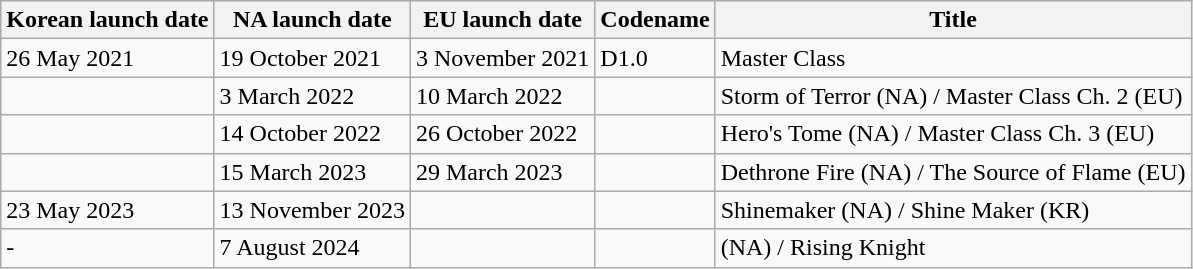<table class="wikitable">
<tr>
<th>Korean launch date</th>
<th>NA launch date</th>
<th>EU launch date</th>
<th>Codename</th>
<th>Title</th>
</tr>
<tr>
<td>26 May 2021</td>
<td>19 October 2021</td>
<td>3 November 2021</td>
<td>D1.0</td>
<td>Master Class</td>
</tr>
<tr>
<td></td>
<td>3 March 2022</td>
<td>10 March 2022</td>
<td></td>
<td>Storm of Terror (NA) / Master Class Ch. 2 (EU)</td>
</tr>
<tr>
<td></td>
<td>14 October 2022</td>
<td>26 October 2022</td>
<td></td>
<td>Hero's Tome (NA) / Master Class Ch. 3 (EU)</td>
</tr>
<tr>
<td></td>
<td>15 March 2023</td>
<td>29 March 2023</td>
<td></td>
<td>Dethrone Fire (NA) / The Source of Flame (EU)</td>
</tr>
<tr>
<td>23 May 2023</td>
<td>13 November 2023</td>
<td></td>
<td></td>
<td>Shinemaker (NA) / Shine Maker (KR)</td>
</tr>
<tr>
<td>-</td>
<td>7 August 2024</td>
<td></td>
<td></td>
<td Shield of Kingdom>(NA) / Rising Knight</td>
</tr>
</table>
